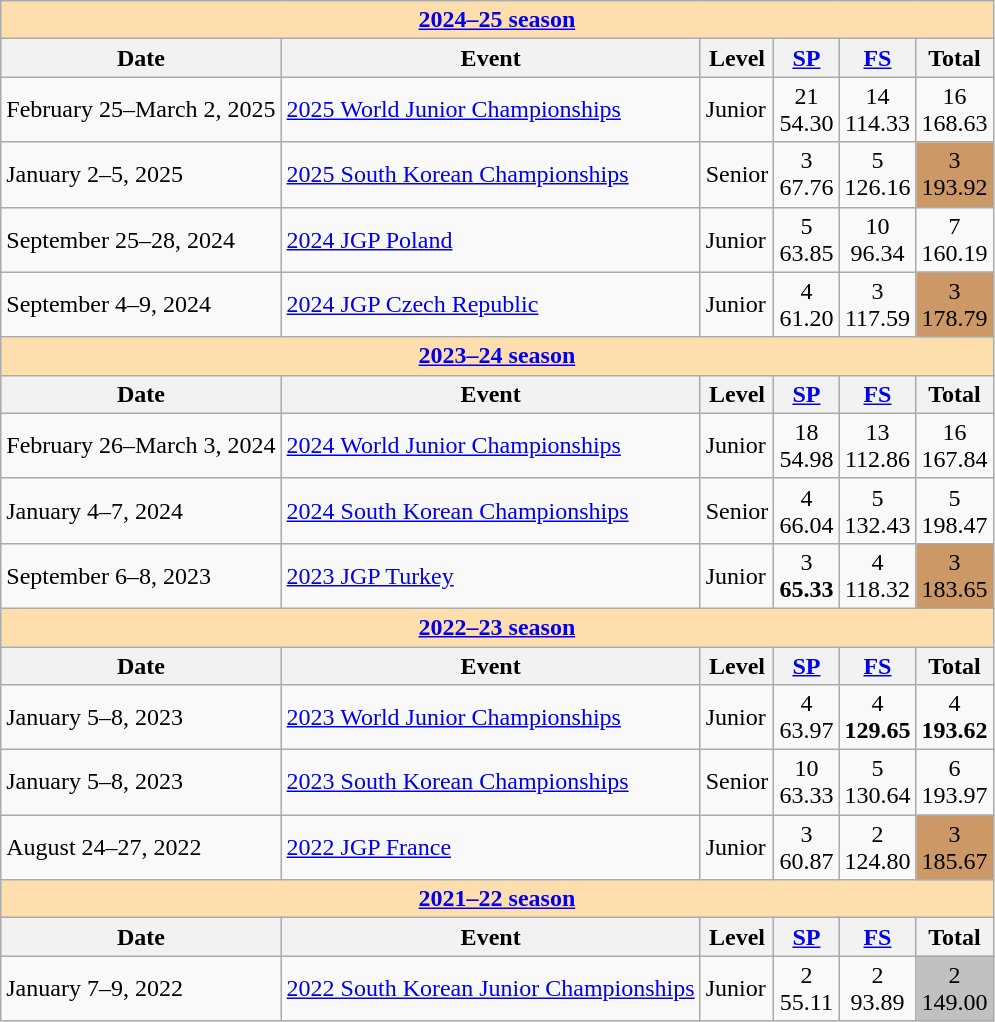<table class="wikitable">
<tr>
<th colspan="6" style="background: #ffdead; text-align:center;"><strong><a href='#'>2024–25 season</a></strong></th>
</tr>
<tr>
<th>Date</th>
<th>Event</th>
<th>Level</th>
<th><a href='#'>SP</a></th>
<th><a href='#'>FS</a></th>
<th>Total</th>
</tr>
<tr>
<td>February 25–March 2, 2025</td>
<td><a href='#'>2025 World Junior Championships</a></td>
<td>Junior</td>
<td align=center>21 <br> 54.30</td>
<td align=center>14 <br> 114.33</td>
<td align=center>16 <br> 168.63</td>
</tr>
<tr>
<td>January 2–5, 2025</td>
<td><a href='#'>2025 South Korean Championships</a></td>
<td>Senior</td>
<td align=center>3 <br> 67.76</td>
<td align=center>5 <br> 126.16</td>
<td align=center bgcolor=cc9966>3 <br> 193.92</td>
</tr>
<tr>
<td>September 25–28, 2024</td>
<td><a href='#'>2024 JGP Poland</a></td>
<td>Junior</td>
<td align=center>5 <br> 63.85</td>
<td align=center>10 <br> 96.34</td>
<td align=center>7 <br> 160.19</td>
</tr>
<tr>
<td>September 4–9, 2024</td>
<td><a href='#'>2024 JGP Czech Republic</a></td>
<td>Junior</td>
<td align=center>4 <br> 61.20</td>
<td align=center>3 <br> 117.59</td>
<td align=center bgcolor=cc9966>3 <br> 178.79</td>
</tr>
<tr>
<th colspan="6" style="background: #ffdead; text-align:center;"><strong><a href='#'>2023–24 season</a></strong></th>
</tr>
<tr>
<th>Date</th>
<th>Event</th>
<th>Level</th>
<th><a href='#'>SP</a></th>
<th><a href='#'>FS</a></th>
<th>Total</th>
</tr>
<tr>
<td>February 26–March 3, 2024</td>
<td><a href='#'>2024 World Junior Championships</a></td>
<td>Junior</td>
<td align=center>18 <br>  54.98</td>
<td align=center>13 <br>  112.86</td>
<td align=center>16 <br> 167.84</td>
</tr>
<tr>
<td>January 4–7, 2024</td>
<td><a href='#'>2024 South Korean Championships</a></td>
<td>Senior</td>
<td align=center>4 <br> 66.04</td>
<td align=center>5 <br> 132.43</td>
<td align=center>5 <br> 198.47</td>
</tr>
<tr>
<td>September 6–8, 2023</td>
<td><a href='#'>2023 JGP Turkey</a></td>
<td>Junior</td>
<td align=center>3 <br> <strong>65.33</strong></td>
<td align=center>4 <br> 118.32</td>
<td align=center bgcolor=cc9966>3 <br> 183.65</td>
</tr>
<tr>
<th colspan="6" style="background: #ffdead; text-align:center;"><strong><a href='#'>2022–23 season</a></strong></th>
</tr>
<tr>
<th>Date</th>
<th>Event</th>
<th>Level</th>
<th><a href='#'>SP</a></th>
<th><a href='#'>FS</a></th>
<th>Total</th>
</tr>
<tr>
<td>January 5–8, 2023</td>
<td><a href='#'>2023 World Junior Championships</a></td>
<td>Junior</td>
<td align=center>4 <br> 63.97</td>
<td align=center>4 <br> <strong>129.65</strong></td>
<td align=center>4 <br> <strong>193.62</strong></td>
</tr>
<tr>
<td>January 5–8, 2023</td>
<td><a href='#'>2023 South Korean Championships</a></td>
<td>Senior</td>
<td align=center>10 <br> 63.33</td>
<td align=center>5 <br> 130.64</td>
<td align=center>6 <br> 193.97</td>
</tr>
<tr>
<td>August 24–27, 2022</td>
<td><a href='#'>2022 JGP France</a></td>
<td>Junior</td>
<td align=center>3 <br> 60.87</td>
<td align=center>2 <br> 124.80</td>
<td align=center bgcolor=cc9966>3 <br> 185.67</td>
</tr>
<tr>
<th colspan="6" style="background: #ffdead; text-align:center;"><strong><a href='#'>2021–22 season</a></strong></th>
</tr>
<tr>
<th>Date</th>
<th>Event</th>
<th>Level</th>
<th><a href='#'>SP</a></th>
<th><a href='#'>FS</a></th>
<th>Total</th>
</tr>
<tr>
<td>January 7–9, 2022</td>
<td><a href='#'>2022 South Korean Junior Championships</a></td>
<td>Junior</td>
<td align=center>2 <br> 55.11</td>
<td align=center>2 <br> 93.89</td>
<td align=center bgcolor=silver>2 <br> 149.00</td>
</tr>
</table>
